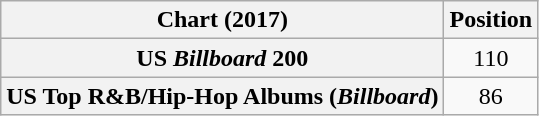<table class="wikitable sortable plainrowheaders" style="text-align:center">
<tr>
<th scope="col">Chart (2017)</th>
<th scope="col">Position</th>
</tr>
<tr>
<th scope="row">US <em>Billboard</em> 200</th>
<td>110</td>
</tr>
<tr>
<th scope="row">US Top R&B/Hip-Hop Albums (<em>Billboard</em>)</th>
<td>86</td>
</tr>
</table>
